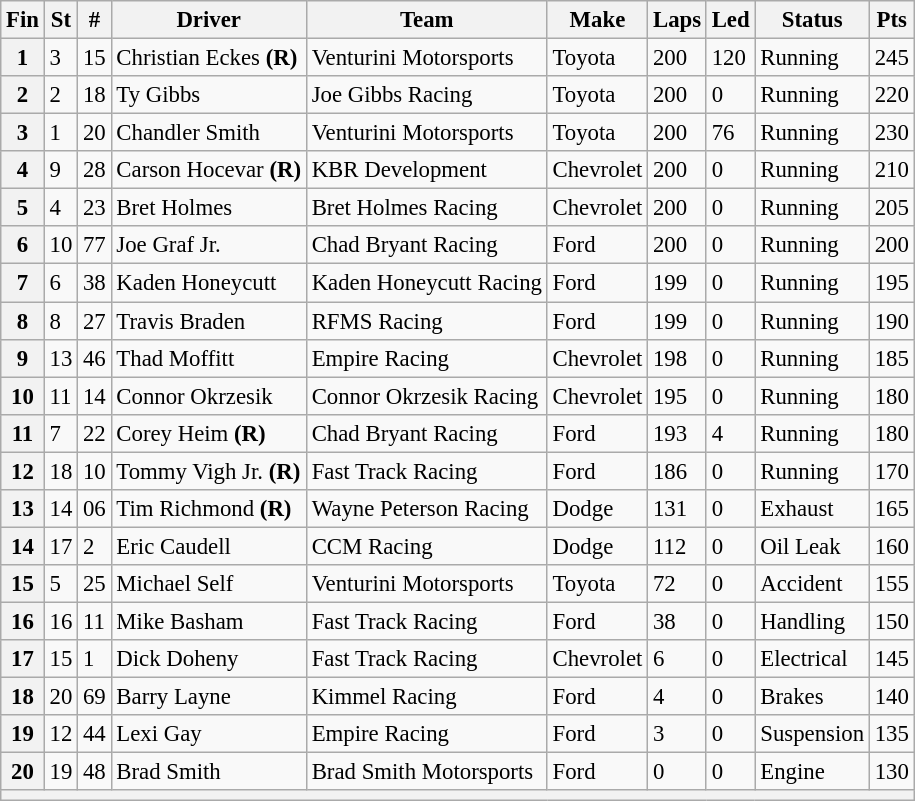<table class="wikitable" style="font-size:95%">
<tr>
<th>Fin</th>
<th>St</th>
<th>#</th>
<th>Driver</th>
<th>Team</th>
<th>Make</th>
<th>Laps</th>
<th>Led</th>
<th>Status</th>
<th>Pts</th>
</tr>
<tr>
<th>1</th>
<td>3</td>
<td>15</td>
<td>Christian Eckes <strong>(R)</strong></td>
<td>Venturini Motorsports</td>
<td>Toyota</td>
<td>200</td>
<td>120</td>
<td>Running</td>
<td>245</td>
</tr>
<tr>
<th>2</th>
<td>2</td>
<td>18</td>
<td>Ty Gibbs</td>
<td>Joe Gibbs Racing</td>
<td>Toyota</td>
<td>200</td>
<td>0</td>
<td>Running</td>
<td>220</td>
</tr>
<tr>
<th>3</th>
<td>1</td>
<td>20</td>
<td>Chandler Smith</td>
<td>Venturini Motorsports</td>
<td>Toyota</td>
<td>200</td>
<td>76</td>
<td>Running</td>
<td>230</td>
</tr>
<tr>
<th>4</th>
<td>9</td>
<td>28</td>
<td>Carson Hocevar <strong>(R)</strong></td>
<td>KBR Development</td>
<td>Chevrolet</td>
<td>200</td>
<td>0</td>
<td>Running</td>
<td>210</td>
</tr>
<tr>
<th>5</th>
<td>4</td>
<td>23</td>
<td>Bret Holmes</td>
<td>Bret Holmes Racing</td>
<td>Chevrolet</td>
<td>200</td>
<td>0</td>
<td>Running</td>
<td>205</td>
</tr>
<tr>
<th>6</th>
<td>10</td>
<td>77</td>
<td>Joe Graf Jr.</td>
<td>Chad Bryant Racing</td>
<td>Ford</td>
<td>200</td>
<td>0</td>
<td>Running</td>
<td>200</td>
</tr>
<tr>
<th>7</th>
<td>6</td>
<td>38</td>
<td>Kaden Honeycutt</td>
<td>Kaden Honeycutt Racing</td>
<td>Ford</td>
<td>199</td>
<td>0</td>
<td>Running</td>
<td>195</td>
</tr>
<tr>
<th>8</th>
<td>8</td>
<td>27</td>
<td>Travis Braden</td>
<td>RFMS Racing</td>
<td>Ford</td>
<td>199</td>
<td>0</td>
<td>Running</td>
<td>190</td>
</tr>
<tr>
<th>9</th>
<td>13</td>
<td>46</td>
<td>Thad Moffitt</td>
<td>Empire Racing</td>
<td>Chevrolet</td>
<td>198</td>
<td>0</td>
<td>Running</td>
<td>185</td>
</tr>
<tr>
<th>10</th>
<td>11</td>
<td>14</td>
<td>Connor Okrzesik</td>
<td>Connor Okrzesik Racing</td>
<td>Chevrolet</td>
<td>195</td>
<td>0</td>
<td>Running</td>
<td>180</td>
</tr>
<tr>
<th>11</th>
<td>7</td>
<td>22</td>
<td>Corey Heim <strong>(R)</strong></td>
<td>Chad Bryant Racing</td>
<td>Ford</td>
<td>193</td>
<td>4</td>
<td>Running</td>
<td>180</td>
</tr>
<tr>
<th>12</th>
<td>18</td>
<td>10</td>
<td>Tommy Vigh Jr. <strong>(R)</strong></td>
<td>Fast Track Racing</td>
<td>Ford</td>
<td>186</td>
<td>0</td>
<td>Running</td>
<td>170</td>
</tr>
<tr>
<th>13</th>
<td>14</td>
<td>06</td>
<td>Tim Richmond <strong>(R)</strong></td>
<td>Wayne Peterson Racing</td>
<td>Dodge</td>
<td>131</td>
<td>0</td>
<td>Exhaust</td>
<td>165</td>
</tr>
<tr>
<th>14</th>
<td>17</td>
<td>2</td>
<td>Eric Caudell</td>
<td>CCM Racing</td>
<td>Dodge</td>
<td>112</td>
<td>0</td>
<td>Oil Leak</td>
<td>160</td>
</tr>
<tr>
<th>15</th>
<td>5</td>
<td>25</td>
<td>Michael Self</td>
<td>Venturini Motorsports</td>
<td>Toyota</td>
<td>72</td>
<td>0</td>
<td>Accident</td>
<td>155</td>
</tr>
<tr>
<th>16</th>
<td>16</td>
<td>11</td>
<td>Mike Basham</td>
<td>Fast Track Racing</td>
<td>Ford</td>
<td>38</td>
<td>0</td>
<td>Handling</td>
<td>150</td>
</tr>
<tr>
<th>17</th>
<td>15</td>
<td>1</td>
<td>Dick Doheny</td>
<td>Fast Track Racing</td>
<td>Chevrolet</td>
<td>6</td>
<td>0</td>
<td>Electrical</td>
<td>145</td>
</tr>
<tr>
<th>18</th>
<td>20</td>
<td>69</td>
<td>Barry Layne</td>
<td>Kimmel Racing</td>
<td>Ford</td>
<td>4</td>
<td>0</td>
<td>Brakes</td>
<td>140</td>
</tr>
<tr>
<th>19</th>
<td>12</td>
<td>44</td>
<td>Lexi Gay</td>
<td>Empire Racing</td>
<td>Ford</td>
<td>3</td>
<td>0</td>
<td>Suspension</td>
<td>135</td>
</tr>
<tr>
<th>20</th>
<td>19</td>
<td>48</td>
<td>Brad Smith</td>
<td>Brad Smith Motorsports</td>
<td>Ford</td>
<td>0</td>
<td>0</td>
<td>Engine</td>
<td>130</td>
</tr>
<tr>
<th colspan="10"></th>
</tr>
</table>
